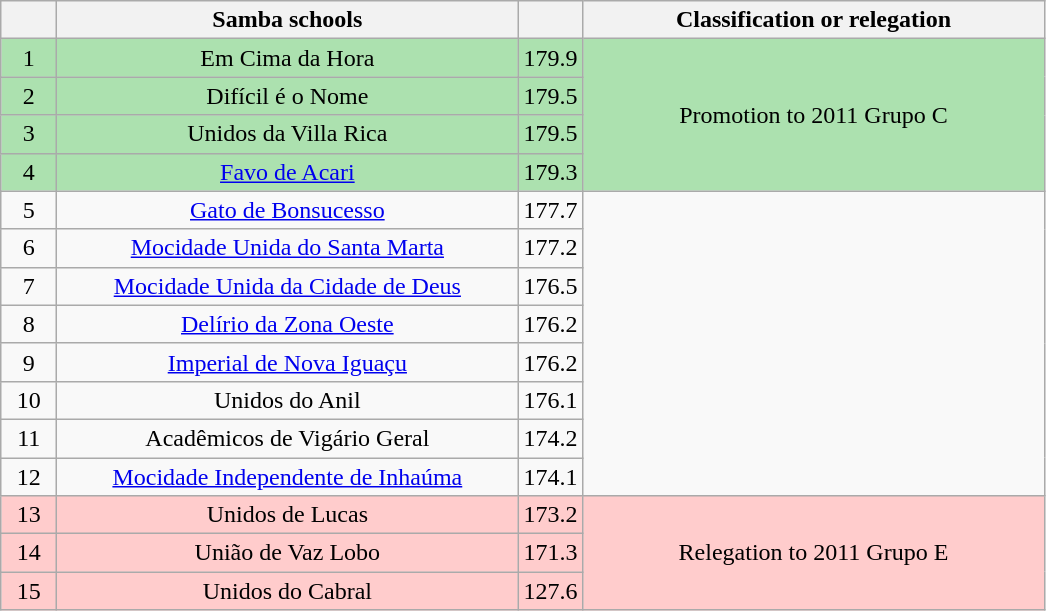<table class="wikitable">
<tr>
<th width="30"></th>
<th width="300">Samba schools</th>
<th width="20"></th>
<th width="300">Classification or relegation</th>
</tr>
<tr align="center">
<td bgcolor=ACE1AF>1</td>
<td bgcolor=ACE1AF>Em Cima da Hora</td>
<td bgcolor="ACE1AF">179.9</td>
<td rowspan="4" bgcolor=ACE1AF><span>Promotion to 2011 Grupo C</span></td>
</tr>
<tr align="center">
<td bgcolor=ACE1AF>2</td>
<td bgcolor=ACE1AF>Difícil é o Nome</td>
<td bgcolor="ACE1AF">179.5</td>
</tr>
<tr align="center">
<td bgcolor=ACE1AF>3</td>
<td bgcolor=ACE1AF>Unidos da Villa Rica</td>
<td bgcolor="ACE1AF">179.5</td>
</tr>
<tr align="center">
<td bgcolor=ACE1AF>4</td>
<td bgcolor=ACE1AF><a href='#'>Favo de Acari</a></td>
<td bgcolor="ACE1AF">179.3</td>
</tr>
<tr align="center">
<td>5</td>
<td><a href='#'>Gato de Bonsucesso</a></td>
<td>177.7</td>
<td rowspan="8"></td>
</tr>
<tr align="center">
<td>6</td>
<td><a href='#'>Mocidade Unida do Santa Marta</a></td>
<td>177.2</td>
</tr>
<tr align="center">
<td>7</td>
<td><a href='#'>Mocidade Unida da Cidade de Deus</a></td>
<td>176.5</td>
</tr>
<tr align="center">
<td>8</td>
<td><a href='#'>Delírio da Zona Oeste</a></td>
<td>176.2</td>
</tr>
<tr align="center">
<td>9</td>
<td><a href='#'>Imperial de Nova Iguaçu</a></td>
<td>176.2</td>
</tr>
<tr align="center">
<td>10</td>
<td>Unidos do Anil</td>
<td>176.1</td>
</tr>
<tr align="center">
<td>11</td>
<td>Acadêmicos de Vigário Geral</td>
<td>174.2</td>
</tr>
<tr align="center">
<td>12</td>
<td><a href='#'>Mocidade Independente de Inhaúma</a></td>
<td>174.1</td>
</tr>
<tr align="center">
<td bgcolor=FFCCCC>13</td>
<td bgcolor=FFCCCC>Unidos de Lucas</td>
<td bgcolor="FFCCCC">173.2</td>
<td rowspan="3" bgcolor=FFCCCC><span>Relegation to 2011 Grupo E</span></td>
</tr>
<tr align="center">
<td bgcolor=FFCCCC>14</td>
<td bgcolor=FFCCCC>União de Vaz Lobo</td>
<td bgcolor="FFCCCC">171.3</td>
</tr>
<tr align="center">
<td bgcolor=FFCCCC>15</td>
<td bgcolor=FFCCCC>Unidos do Cabral</td>
<td bgcolor="FFCCCC">127.6</td>
</tr>
</table>
